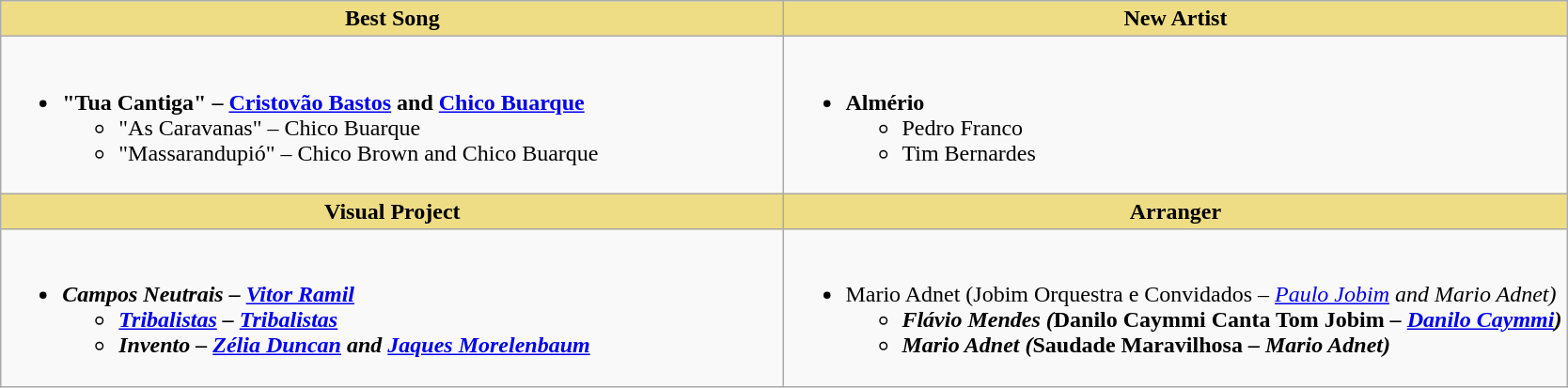<table class="wikitable" style="width=">
<tr>
<th style="background:#EEDD85; width:50%">Best Song</th>
<th style="background:#EEDD85; width:50%">New Artist</th>
</tr>
<tr>
<td style="vertical-align:top"><br><ul><li><strong>"Tua Cantiga" – <a href='#'>Cristovão Bastos</a> and <a href='#'>Chico Buarque</a></strong><ul><li>"As Caravanas" – Chico Buarque</li><li>"Massarandupió" – Chico Brown and Chico Buarque</li></ul></li></ul></td>
<td style="vertical-align:top"><br><ul><li><strong>Almério</strong><ul><li>Pedro Franco</li><li>Tim Bernardes</li></ul></li></ul></td>
</tr>
<tr>
<th style="background:#EEDD85; width:50%">Visual Project</th>
<th style="background:#EEDD85; width:50%">Arranger</th>
</tr>
<tr>
<td style="vertical-align:top"><br><ul><li><strong><em>Campos Neutrais<em> – <a href='#'>Vitor Ramil</a><strong><ul><li></em><a href='#'>Tribalistas</a><em> – <a href='#'>Tribalistas</a></li><li></em>Invento<em> – <a href='#'>Zélia Duncan</a> and <a href='#'>Jaques Morelenbaum</a></li></ul></li></ul></td>
<td style="vertical-align:top"><br><ul><li></strong>Mario Adnet (</em>Jobim Orquestra e Convidados<em> – <a href='#'>Paulo Jobim</a> and Mario Adnet)<strong><ul><li>Flávio Mendes (</em>Danilo Caymmi Canta Tom Jobim<em> – <a href='#'>Danilo Caymmi</a>)</li><li>Mario Adnet (</em>Saudade Maravilhosa<em> – Mario Adnet)</li></ul></li></ul></td>
</tr>
</table>
